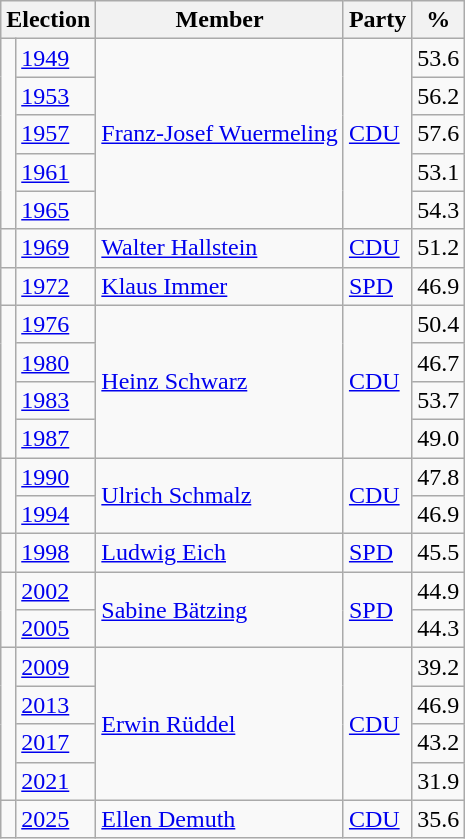<table class=wikitable>
<tr>
<th colspan=2>Election</th>
<th>Member</th>
<th>Party</th>
<th>%</th>
</tr>
<tr>
<td rowspan=5 bgcolor=></td>
<td><a href='#'>1949</a></td>
<td rowspan=5><a href='#'>Franz-Josef Wuermeling</a></td>
<td rowspan=5><a href='#'>CDU</a></td>
<td align=right>53.6</td>
</tr>
<tr>
<td><a href='#'>1953</a></td>
<td align=right>56.2</td>
</tr>
<tr>
<td><a href='#'>1957</a></td>
<td align=right>57.6</td>
</tr>
<tr>
<td><a href='#'>1961</a></td>
<td align=right>53.1</td>
</tr>
<tr>
<td><a href='#'>1965</a></td>
<td align=right>54.3</td>
</tr>
<tr>
<td bgcolor=></td>
<td><a href='#'>1969</a></td>
<td><a href='#'>Walter Hallstein</a></td>
<td><a href='#'>CDU</a></td>
<td align=right>51.2</td>
</tr>
<tr>
<td bgcolor=></td>
<td><a href='#'>1972</a></td>
<td><a href='#'>Klaus Immer</a></td>
<td><a href='#'>SPD</a></td>
<td align=right>46.9</td>
</tr>
<tr>
<td rowspan=4 bgcolor=></td>
<td><a href='#'>1976</a></td>
<td rowspan=4><a href='#'>Heinz Schwarz</a></td>
<td rowspan=4><a href='#'>CDU</a></td>
<td align=right>50.4</td>
</tr>
<tr>
<td><a href='#'>1980</a></td>
<td align=right>46.7</td>
</tr>
<tr>
<td><a href='#'>1983</a></td>
<td align=right>53.7</td>
</tr>
<tr>
<td><a href='#'>1987</a></td>
<td align=right>49.0</td>
</tr>
<tr>
<td rowspan=2 bgcolor=></td>
<td><a href='#'>1990</a></td>
<td rowspan=2><a href='#'>Ulrich Schmalz</a></td>
<td rowspan=2><a href='#'>CDU</a></td>
<td align=right>47.8</td>
</tr>
<tr>
<td><a href='#'>1994</a></td>
<td align=right>46.9</td>
</tr>
<tr>
<td bgcolor=></td>
<td><a href='#'>1998</a></td>
<td><a href='#'>Ludwig Eich</a></td>
<td><a href='#'>SPD</a></td>
<td align=right>45.5</td>
</tr>
<tr>
<td rowspan=2 bgcolor=></td>
<td><a href='#'>2002</a></td>
<td rowspan=2><a href='#'>Sabine Bätzing</a></td>
<td rowspan=2><a href='#'>SPD</a></td>
<td align=right>44.9</td>
</tr>
<tr>
<td><a href='#'>2005</a></td>
<td align=right>44.3</td>
</tr>
<tr>
<td rowspan=4 bgcolor=></td>
<td><a href='#'>2009</a></td>
<td rowspan=4><a href='#'>Erwin Rüddel</a></td>
<td rowspan=4><a href='#'>CDU</a></td>
<td align=right>39.2</td>
</tr>
<tr>
<td><a href='#'>2013</a></td>
<td align=right>46.9</td>
</tr>
<tr>
<td><a href='#'>2017</a></td>
<td align=right>43.2</td>
</tr>
<tr>
<td><a href='#'>2021</a></td>
<td align=right>31.9</td>
</tr>
<tr>
<td bgcolor=></td>
<td><a href='#'>2025</a></td>
<td><a href='#'>Ellen Demuth</a></td>
<td><a href='#'>CDU</a></td>
<td align=right>35.6</td>
</tr>
</table>
